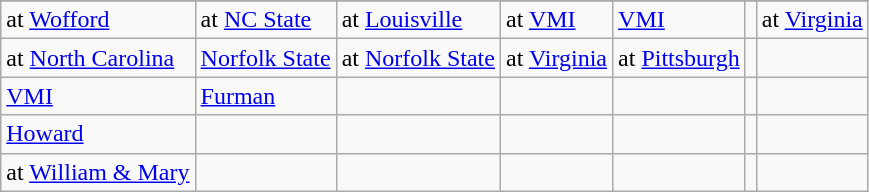<table class="wikitable">
<tr>
</tr>
<tr>
<td>at <a href='#'>Wofford</a></td>
<td>at <a href='#'>NC State</a></td>
<td>at <a href='#'>Louisville</a></td>
<td>at <a href='#'>VMI</a></td>
<td><a href='#'>VMI</a></td>
<td></td>
<td>at <a href='#'>Virginia</a></td>
</tr>
<tr>
<td>at <a href='#'>North Carolina</a></td>
<td><a href='#'>Norfolk State</a></td>
<td>at <a href='#'>Norfolk State</a></td>
<td>at <a href='#'>Virginia</a></td>
<td>at <a href='#'>Pittsburgh</a></td>
<td></td>
<td></td>
</tr>
<tr>
<td><a href='#'>VMI</a></td>
<td><a href='#'>Furman</a></td>
<td></td>
<td></td>
<td></td>
<td></td>
<td></td>
</tr>
<tr>
<td><a href='#'>Howard</a></td>
<td></td>
<td></td>
<td></td>
<td></td>
<td></td>
<td></td>
</tr>
<tr>
<td>at <a href='#'>William & Mary</a></td>
<td></td>
<td></td>
<td></td>
<td></td>
<td></td>
<td></td>
</tr>
</table>
